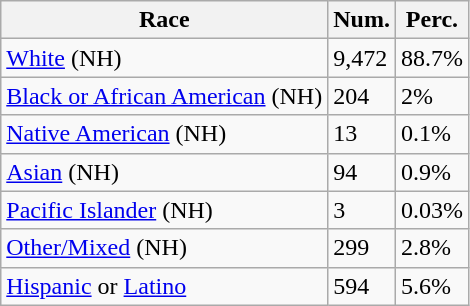<table class="wikitable">
<tr>
<th>Race</th>
<th>Num.</th>
<th>Perc.</th>
</tr>
<tr>
<td><a href='#'>White</a> (NH)</td>
<td>9,472</td>
<td>88.7%</td>
</tr>
<tr>
<td><a href='#'>Black or African American</a> (NH)</td>
<td>204</td>
<td>2%</td>
</tr>
<tr>
<td><a href='#'>Native American</a> (NH)</td>
<td>13</td>
<td>0.1%</td>
</tr>
<tr>
<td><a href='#'>Asian</a> (NH)</td>
<td>94</td>
<td>0.9%</td>
</tr>
<tr>
<td><a href='#'>Pacific Islander</a> (NH)</td>
<td>3</td>
<td>0.03%</td>
</tr>
<tr>
<td><a href='#'>Other/Mixed</a> (NH)</td>
<td>299</td>
<td>2.8%</td>
</tr>
<tr>
<td><a href='#'>Hispanic</a> or <a href='#'>Latino</a></td>
<td>594</td>
<td>5.6%</td>
</tr>
</table>
